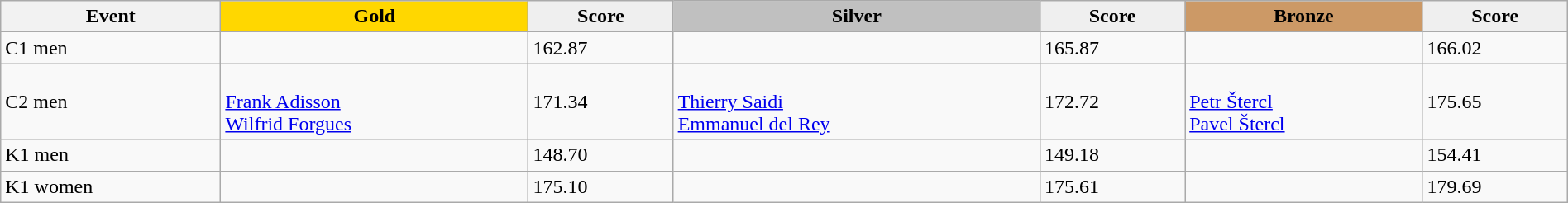<table class="wikitable" width=100%>
<tr>
<th>Event</th>
<td align=center bgcolor="gold"><strong>Gold</strong></td>
<td align=center bgcolor="EFEFEF"><strong>Score</strong></td>
<td align=center bgcolor="silver"><strong>Silver</strong></td>
<td align=center bgcolor="EFEFEF"><strong>Score</strong></td>
<td align=center bgcolor="CC9966"><strong>Bronze</strong></td>
<td align=center bgcolor="EFEFEF"><strong>Score</strong></td>
</tr>
<tr>
<td>C1 men</td>
<td></td>
<td>162.87</td>
<td></td>
<td>165.87</td>
<td></td>
<td>166.02</td>
</tr>
<tr>
<td>C2 men</td>
<td><br><a href='#'>Frank Adisson</a><br><a href='#'>Wilfrid Forgues</a></td>
<td>171.34</td>
<td><br><a href='#'>Thierry Saidi</a><br><a href='#'>Emmanuel del Rey</a></td>
<td>172.72</td>
<td><br><a href='#'>Petr Štercl</a><br><a href='#'>Pavel Štercl</a></td>
<td>175.65</td>
</tr>
<tr>
<td>K1 men</td>
<td></td>
<td>148.70</td>
<td></td>
<td>149.18</td>
<td></td>
<td>154.41</td>
</tr>
<tr>
<td>K1 women</td>
<td></td>
<td>175.10</td>
<td></td>
<td>175.61</td>
<td></td>
<td>179.69</td>
</tr>
</table>
